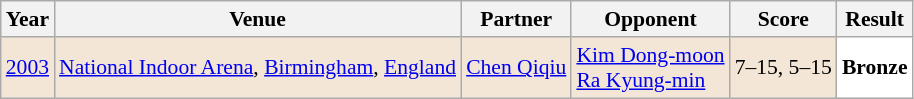<table class="sortable wikitable" style="font-size: 90%;">
<tr>
<th>Year</th>
<th>Venue</th>
<th>Partner</th>
<th>Opponent</th>
<th>Score</th>
<th>Result</th>
</tr>
<tr style="background:#F3E6D7">
<td align="center"><a href='#'>2003</a></td>
<td align="left"><a href='#'>National Indoor Arena</a>, <a href='#'>Birmingham</a>, <a href='#'>England</a></td>
<td align="left"> <a href='#'>Chen Qiqiu</a></td>
<td align="left"> <a href='#'>Kim Dong-moon</a> <br>  <a href='#'>Ra Kyung-min</a></td>
<td align="left">7–15, 5–15</td>
<td style="text-align:left; background:white"> <strong>Bronze</strong></td>
</tr>
</table>
